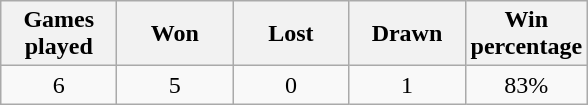<table class="wikitable" style="text-align:center">
<tr>
<th width="70">Games played</th>
<th width="70">Won</th>
<th width="70">Lost</th>
<th width="70">Drawn</th>
<th width="70">Win percentage</th>
</tr>
<tr>
<td>6</td>
<td>5</td>
<td>0</td>
<td>1</td>
<td>83%</td>
</tr>
</table>
